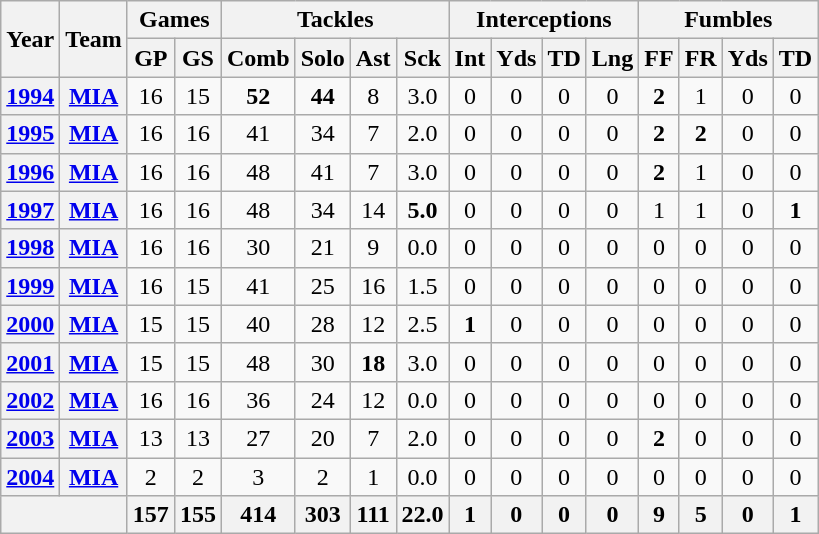<table class="wikitable" style="text-align:center">
<tr>
<th rowspan="2">Year</th>
<th rowspan="2">Team</th>
<th colspan="2">Games</th>
<th colspan="4">Tackles</th>
<th colspan="4">Interceptions</th>
<th colspan="4">Fumbles</th>
</tr>
<tr>
<th>GP</th>
<th>GS</th>
<th>Comb</th>
<th>Solo</th>
<th>Ast</th>
<th>Sck</th>
<th>Int</th>
<th>Yds</th>
<th>TD</th>
<th>Lng</th>
<th>FF</th>
<th>FR</th>
<th>Yds</th>
<th>TD</th>
</tr>
<tr>
<th><a href='#'>1994</a></th>
<th><a href='#'>MIA</a></th>
<td>16</td>
<td>15</td>
<td><strong>52</strong></td>
<td><strong>44</strong></td>
<td>8</td>
<td>3.0</td>
<td>0</td>
<td>0</td>
<td>0</td>
<td>0</td>
<td><strong>2</strong></td>
<td>1</td>
<td>0</td>
<td>0</td>
</tr>
<tr>
<th><a href='#'>1995</a></th>
<th><a href='#'>MIA</a></th>
<td>16</td>
<td>16</td>
<td>41</td>
<td>34</td>
<td>7</td>
<td>2.0</td>
<td>0</td>
<td>0</td>
<td>0</td>
<td>0</td>
<td><strong>2</strong></td>
<td><strong>2</strong></td>
<td>0</td>
<td>0</td>
</tr>
<tr>
<th><a href='#'>1996</a></th>
<th><a href='#'>MIA</a></th>
<td>16</td>
<td>16</td>
<td>48</td>
<td>41</td>
<td>7</td>
<td>3.0</td>
<td>0</td>
<td>0</td>
<td>0</td>
<td>0</td>
<td><strong>2</strong></td>
<td>1</td>
<td>0</td>
<td>0</td>
</tr>
<tr>
<th><a href='#'>1997</a></th>
<th><a href='#'>MIA</a></th>
<td>16</td>
<td>16</td>
<td>48</td>
<td>34</td>
<td>14</td>
<td><strong>5.0</strong></td>
<td>0</td>
<td>0</td>
<td>0</td>
<td>0</td>
<td>1</td>
<td>1</td>
<td>0</td>
<td><strong>1</strong></td>
</tr>
<tr>
<th><a href='#'>1998</a></th>
<th><a href='#'>MIA</a></th>
<td>16</td>
<td>16</td>
<td>30</td>
<td>21</td>
<td>9</td>
<td>0.0</td>
<td>0</td>
<td>0</td>
<td>0</td>
<td>0</td>
<td>0</td>
<td>0</td>
<td>0</td>
<td>0</td>
</tr>
<tr>
<th><a href='#'>1999</a></th>
<th><a href='#'>MIA</a></th>
<td>16</td>
<td>15</td>
<td>41</td>
<td>25</td>
<td>16</td>
<td>1.5</td>
<td>0</td>
<td>0</td>
<td>0</td>
<td>0</td>
<td>0</td>
<td>0</td>
<td>0</td>
<td>0</td>
</tr>
<tr>
<th><a href='#'>2000</a></th>
<th><a href='#'>MIA</a></th>
<td>15</td>
<td>15</td>
<td>40</td>
<td>28</td>
<td>12</td>
<td>2.5</td>
<td><strong>1</strong></td>
<td>0</td>
<td>0</td>
<td>0</td>
<td>0</td>
<td>0</td>
<td>0</td>
<td>0</td>
</tr>
<tr>
<th><a href='#'>2001</a></th>
<th><a href='#'>MIA</a></th>
<td>15</td>
<td>15</td>
<td>48</td>
<td>30</td>
<td><strong>18</strong></td>
<td>3.0</td>
<td>0</td>
<td>0</td>
<td>0</td>
<td>0</td>
<td>0</td>
<td>0</td>
<td>0</td>
<td>0</td>
</tr>
<tr>
<th><a href='#'>2002</a></th>
<th><a href='#'>MIA</a></th>
<td>16</td>
<td>16</td>
<td>36</td>
<td>24</td>
<td>12</td>
<td>0.0</td>
<td>0</td>
<td>0</td>
<td>0</td>
<td>0</td>
<td>0</td>
<td>0</td>
<td>0</td>
<td>0</td>
</tr>
<tr>
<th><a href='#'>2003</a></th>
<th><a href='#'>MIA</a></th>
<td>13</td>
<td>13</td>
<td>27</td>
<td>20</td>
<td>7</td>
<td>2.0</td>
<td>0</td>
<td>0</td>
<td>0</td>
<td>0</td>
<td><strong>2</strong></td>
<td>0</td>
<td>0</td>
<td>0</td>
</tr>
<tr>
<th><a href='#'>2004</a></th>
<th><a href='#'>MIA</a></th>
<td>2</td>
<td>2</td>
<td>3</td>
<td>2</td>
<td>1</td>
<td>0.0</td>
<td>0</td>
<td>0</td>
<td>0</td>
<td>0</td>
<td>0</td>
<td>0</td>
<td>0</td>
<td>0</td>
</tr>
<tr>
<th colspan="2"></th>
<th>157</th>
<th>155</th>
<th>414</th>
<th>303</th>
<th>111</th>
<th>22.0</th>
<th>1</th>
<th>0</th>
<th>0</th>
<th>0</th>
<th>9</th>
<th>5</th>
<th>0</th>
<th>1</th>
</tr>
</table>
